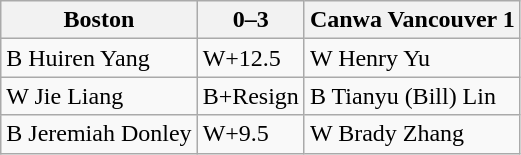<table class="wikitable">
<tr>
<th>Boston</th>
<th>0–3</th>
<th>Canwa Vancouver 1</th>
</tr>
<tr>
<td>B Huiren Yang</td>
<td>W+12.5</td>
<td>W Henry Yu</td>
</tr>
<tr>
<td>W Jie Liang</td>
<td>B+Resign</td>
<td>B Tianyu (Bill) Lin</td>
</tr>
<tr>
<td>B Jeremiah Donley</td>
<td>W+9.5</td>
<td>W Brady Zhang</td>
</tr>
</table>
